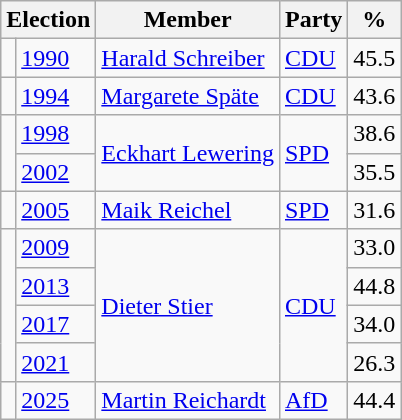<table class=wikitable>
<tr>
<th colspan=2>Election</th>
<th>Member</th>
<th>Party</th>
<th>%</th>
</tr>
<tr>
<td bgcolor=></td>
<td><a href='#'>1990</a></td>
<td><a href='#'>Harald Schreiber</a></td>
<td><a href='#'>CDU</a></td>
<td align=right>45.5</td>
</tr>
<tr>
<td bgcolor=></td>
<td><a href='#'>1994</a></td>
<td><a href='#'>Margarete Späte</a></td>
<td><a href='#'>CDU</a></td>
<td align=right>43.6</td>
</tr>
<tr>
<td rowspan=2 bgcolor=></td>
<td><a href='#'>1998</a></td>
<td rowspan=2><a href='#'>Eckhart Lewering</a></td>
<td rowspan=2><a href='#'>SPD</a></td>
<td align=right>38.6</td>
</tr>
<tr>
<td><a href='#'>2002</a></td>
<td align=right>35.5</td>
</tr>
<tr>
<td bgcolor=></td>
<td><a href='#'>2005</a></td>
<td><a href='#'>Maik Reichel</a></td>
<td><a href='#'>SPD</a></td>
<td align=right>31.6</td>
</tr>
<tr>
<td rowspan=4 bgcolor=></td>
<td><a href='#'>2009</a></td>
<td rowspan=4><a href='#'>Dieter Stier</a></td>
<td rowspan=4><a href='#'>CDU</a></td>
<td align=right>33.0</td>
</tr>
<tr>
<td><a href='#'>2013</a></td>
<td align=right>44.8</td>
</tr>
<tr>
<td><a href='#'>2017</a></td>
<td align=right>34.0</td>
</tr>
<tr>
<td><a href='#'>2021</a></td>
<td align=right>26.3</td>
</tr>
<tr>
<td bgcolor=></td>
<td><a href='#'>2025</a></td>
<td><a href='#'>Martin Reichardt</a></td>
<td><a href='#'>AfD</a></td>
<td align=right>44.4</td>
</tr>
</table>
